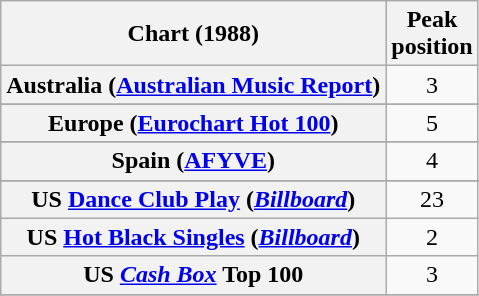<table class="wikitable sortable plainrowheaders" style="text-align:center">
<tr>
<th>Chart (1988)</th>
<th>Peak<br>position</th>
</tr>
<tr>
<th scope="row">Australia (<a href='#'>Australian Music Report</a>)</th>
<td>3</td>
</tr>
<tr>
</tr>
<tr>
</tr>
<tr>
</tr>
<tr>
<th scope="row">Europe (<a href='#'>Eurochart Hot 100</a>)</th>
<td>5</td>
</tr>
<tr>
</tr>
<tr>
</tr>
<tr>
</tr>
<tr>
</tr>
<tr>
</tr>
<tr>
<th scope="row">Spain (<a href='#'>AFYVE</a>)</th>
<td>4</td>
</tr>
<tr>
</tr>
<tr>
</tr>
<tr>
</tr>
<tr>
</tr>
<tr>
</tr>
<tr>
<th scope="row">US <a href='#'>Dance Club Play</a> (<em><a href='#'>Billboard</a></em>)</th>
<td>23</td>
</tr>
<tr>
<th scope="row">US <a href='#'>Hot Black Singles</a> (<em><a href='#'>Billboard</a></em>)</th>
<td>2</td>
</tr>
<tr>
<th scope="row">US <a href='#'><em>Cash Box</em></a> Top 100</th>
<td>3</td>
</tr>
<tr>
</tr>
</table>
